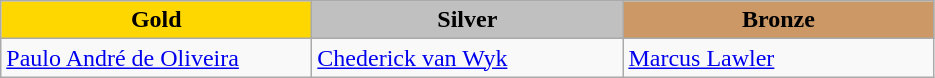<table class="wikitable" style="text-align:left">
<tr align="center">
<td width=200 bgcolor=gold><strong>Gold</strong></td>
<td width=200 bgcolor=silver><strong>Silver</strong></td>
<td width=200 bgcolor=CC9966><strong>Bronze</strong></td>
</tr>
<tr>
<td><a href='#'>Paulo André de Oliveira</a><br></td>
<td><a href='#'>Chederick van Wyk</a><br></td>
<td><a href='#'>Marcus Lawler</a><br></td>
</tr>
</table>
